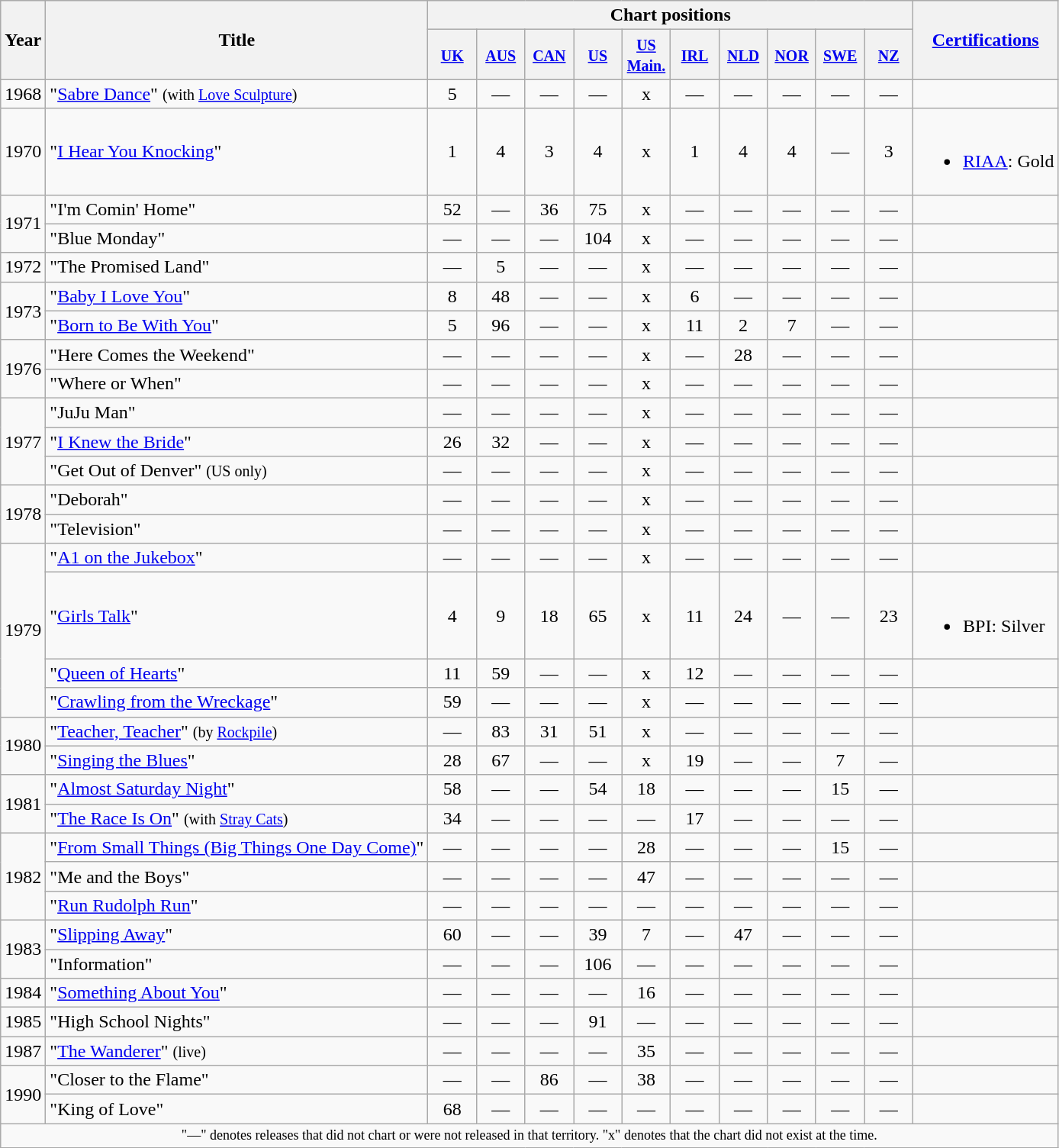<table class="wikitable">
<tr>
<th rowspan="2">Year</th>
<th rowspan="2">Title</th>
<th colspan="10">Chart positions</th>
<th rowspan="2"><a href='#'>Certifications</a></th>
</tr>
<tr>
<th style="width:35px;"><small><a href='#'>UK</a></small><br></th>
<th style="width:35px;"><small><a href='#'>AUS</a></small><br></th>
<th style="width:35px;"><small><a href='#'>CAN</a></small><br></th>
<th style="width:35px;"><small><a href='#'>US</a></small><br></th>
<th style="width:35px;"><small><a href='#'>US Main.</a></small><br></th>
<th style="width:35px;"><small><a href='#'>IRL</a></small><br></th>
<th style="width:35px;"><small><a href='#'>NLD</a></small><br></th>
<th style="width:35px;"><small><a href='#'>NOR</a></small><br></th>
<th style="width:35px;"><small><a href='#'>SWE</a></small><br></th>
<th style="width:35px;"><small><a href='#'>NZ</a></small><br></th>
</tr>
<tr>
<td>1968</td>
<td>"<a href='#'>Sabre Dance</a>" <small>(with <a href='#'>Love Sculpture</a>)</small></td>
<td style="text-align:center;">5</td>
<td style="text-align:center;">—</td>
<td style="text-align:center;">—</td>
<td style="text-align:center;">—</td>
<td style="text-align:center;">x</td>
<td style="text-align:center;">—</td>
<td style="text-align:center;">—</td>
<td style="text-align:center;">—</td>
<td style="text-align:center;">—</td>
<td style="text-align:center;">—</td>
<td></td>
</tr>
<tr>
<td>1970</td>
<td>"<a href='#'>I Hear You Knocking</a>"</td>
<td style="text-align:center;">1</td>
<td style="text-align:center;">4</td>
<td style="text-align:center;">3</td>
<td style="text-align:center;">4</td>
<td style="text-align:center;">x</td>
<td style="text-align:center;">1</td>
<td style="text-align:center;">4</td>
<td style="text-align:center;">4</td>
<td style="text-align:center;">—</td>
<td style="text-align:center;">3</td>
<td><br><ul><li><a href='#'>RIAA</a>: Gold</li></ul></td>
</tr>
<tr>
<td rowspan="2">1971</td>
<td>"I'm Comin' Home"</td>
<td style="text-align:center;">52</td>
<td style="text-align:center;">—</td>
<td style="text-align:center;">36</td>
<td style="text-align:center;">75</td>
<td style="text-align:center;">x</td>
<td style="text-align:center;">—</td>
<td style="text-align:center;">—</td>
<td style="text-align:center;">—</td>
<td style="text-align:center;">—</td>
<td style="text-align:center;">—</td>
<td></td>
</tr>
<tr>
<td>"Blue Monday"</td>
<td style="text-align:center;">—</td>
<td style="text-align:center;">—</td>
<td style="text-align:center;">—</td>
<td style="text-align:center;">104</td>
<td style="text-align:center;">x</td>
<td style="text-align:center;">—</td>
<td style="text-align:center;">—</td>
<td style="text-align:center;">—</td>
<td style="text-align:center;">—</td>
<td style="text-align:center;">—</td>
<td></td>
</tr>
<tr>
<td>1972</td>
<td>"The Promised Land"</td>
<td style="text-align:center;">—</td>
<td style="text-align:center;">5</td>
<td style="text-align:center;">—</td>
<td style="text-align:center;">—</td>
<td style="text-align:center;">x</td>
<td style="text-align:center;">—</td>
<td style="text-align:center;">—</td>
<td style="text-align:center;">—</td>
<td style="text-align:center;">—</td>
<td style="text-align:center;">—</td>
<td></td>
</tr>
<tr>
<td rowspan="2">1973</td>
<td>"<a href='#'>Baby I Love You</a>"</td>
<td style="text-align:center;">8</td>
<td style="text-align:center;">48</td>
<td style="text-align:center;">—</td>
<td style="text-align:center;">—</td>
<td style="text-align:center;">x</td>
<td style="text-align:center;">6</td>
<td style="text-align:center;">—</td>
<td style="text-align:center;">—</td>
<td style="text-align:center;">—</td>
<td style="text-align:center;">—</td>
<td></td>
</tr>
<tr>
<td>"<a href='#'>Born to Be With You</a>"</td>
<td style="text-align:center;">5</td>
<td style="text-align:center;">96</td>
<td style="text-align:center;">—</td>
<td style="text-align:center;">—</td>
<td style="text-align:center;">x</td>
<td style="text-align:center;">11</td>
<td style="text-align:center;">2</td>
<td style="text-align:center;">7</td>
<td style="text-align:center;">—</td>
<td style="text-align:center;">—</td>
<td></td>
</tr>
<tr>
<td rowspan="2">1976</td>
<td>"Here Comes the Weekend"</td>
<td style="text-align:center;">—</td>
<td style="text-align:center;">—</td>
<td style="text-align:center;">—</td>
<td style="text-align:center;">—</td>
<td style="text-align:center;">x</td>
<td style="text-align:center;">—</td>
<td style="text-align:center;">28</td>
<td style="text-align:center;">—</td>
<td style="text-align:center;">—</td>
<td style="text-align:center;">—</td>
<td></td>
</tr>
<tr>
<td>"Where or When"</td>
<td style="text-align:center;">—</td>
<td style="text-align:center;">—</td>
<td style="text-align:center;">—</td>
<td style="text-align:center;">—</td>
<td style="text-align:center;">x</td>
<td style="text-align:center;">—</td>
<td style="text-align:center;">—</td>
<td style="text-align:center;">—</td>
<td style="text-align:center;">—</td>
<td style="text-align:center;">—</td>
<td></td>
</tr>
<tr>
<td rowspan="3">1977</td>
<td>"JuJu Man"</td>
<td style="text-align:center;">—</td>
<td style="text-align:center;">—</td>
<td style="text-align:center;">—</td>
<td style="text-align:center;">—</td>
<td style="text-align:center;">x</td>
<td style="text-align:center;">—</td>
<td style="text-align:center;">—</td>
<td style="text-align:center;">—</td>
<td style="text-align:center;">—</td>
<td style="text-align:center;">—</td>
<td></td>
</tr>
<tr>
<td>"<a href='#'>I Knew the Bride</a>"</td>
<td style="text-align:center;">26</td>
<td style="text-align:center;">32</td>
<td style="text-align:center;">—</td>
<td style="text-align:center;">—</td>
<td style="text-align:center;">x</td>
<td style="text-align:center;">—</td>
<td style="text-align:center;">—</td>
<td style="text-align:center;">—</td>
<td style="text-align:center;">—</td>
<td style="text-align:center;">—</td>
<td></td>
</tr>
<tr>
<td>"Get Out of Denver" <small>(US only)</small></td>
<td style="text-align:center;">—</td>
<td style="text-align:center;">—</td>
<td style="text-align:center;">—</td>
<td style="text-align:center;">—</td>
<td style="text-align:center;">x</td>
<td style="text-align:center;">—</td>
<td style="text-align:center;">—</td>
<td style="text-align:center;">—</td>
<td style="text-align:center;">—</td>
<td style="text-align:center;">—</td>
<td></td>
</tr>
<tr>
<td rowspan="2">1978</td>
<td>"Deborah"</td>
<td style="text-align:center;">—</td>
<td style="text-align:center;">—</td>
<td style="text-align:center;">—</td>
<td style="text-align:center;">—</td>
<td style="text-align:center;">x</td>
<td style="text-align:center;">—</td>
<td style="text-align:center;">—</td>
<td style="text-align:center;">—</td>
<td style="text-align:center;">—</td>
<td style="text-align:center;">—</td>
<td></td>
</tr>
<tr>
<td>"Television"</td>
<td style="text-align:center;">—</td>
<td style="text-align:center;">—</td>
<td style="text-align:center;">—</td>
<td style="text-align:center;">—</td>
<td style="text-align:center;">x</td>
<td style="text-align:center;">—</td>
<td style="text-align:center;">—</td>
<td style="text-align:center;">—</td>
<td style="text-align:center;">—</td>
<td style="text-align:center;">—</td>
<td></td>
</tr>
<tr>
<td rowspan="4">1979</td>
<td>"<a href='#'>A1 on the Jukebox</a>"</td>
<td style="text-align:center;">—</td>
<td style="text-align:center;">—</td>
<td style="text-align:center;">—</td>
<td style="text-align:center;">—</td>
<td style="text-align:center;">x</td>
<td style="text-align:center;">—</td>
<td style="text-align:center;">—</td>
<td style="text-align:center;">—</td>
<td style="text-align:center;">—</td>
<td style="text-align:center;">—</td>
<td></td>
</tr>
<tr>
<td>"<a href='#'>Girls Talk</a>"</td>
<td style="text-align:center;">4</td>
<td style="text-align:center;">9</td>
<td style="text-align:center;">18</td>
<td style="text-align:center;">65</td>
<td style="text-align:center;">x</td>
<td style="text-align:center;">11</td>
<td style="text-align:center;">24</td>
<td style="text-align:center;">—</td>
<td style="text-align:center;">—</td>
<td style="text-align:center;">23</td>
<td><br><ul><li>BPI: Silver</li></ul></td>
</tr>
<tr>
<td>"<a href='#'>Queen of Hearts</a>"</td>
<td style="text-align:center;">11</td>
<td style="text-align:center;">59</td>
<td style="text-align:center;">—</td>
<td style="text-align:center;">—</td>
<td style="text-align:center;">x</td>
<td style="text-align:center;">12</td>
<td style="text-align:center;">—</td>
<td style="text-align:center;">—</td>
<td style="text-align:center;">—</td>
<td style="text-align:center;">—</td>
<td></td>
</tr>
<tr>
<td>"<a href='#'>Crawling from the Wreckage</a>"</td>
<td style="text-align:center;">59</td>
<td style="text-align:center;">—</td>
<td style="text-align:center;">—</td>
<td style="text-align:center;">—</td>
<td style="text-align:center;">x</td>
<td style="text-align:center;">—</td>
<td style="text-align:center;">—</td>
<td style="text-align:center;">—</td>
<td style="text-align:center;">—</td>
<td style="text-align:center;">—</td>
<td></td>
</tr>
<tr>
<td rowspan="2">1980</td>
<td>"<a href='#'>Teacher, Teacher</a>" <small>(by <a href='#'>Rockpile</a>)</small></td>
<td style="text-align:center;">—</td>
<td style="text-align:center;">83</td>
<td style="text-align:center;">31</td>
<td style="text-align:center;">51</td>
<td style="text-align:center;">x</td>
<td style="text-align:center;">—</td>
<td style="text-align:center;">—</td>
<td style="text-align:center;">—</td>
<td style="text-align:center;">—</td>
<td style="text-align:center;">—</td>
<td></td>
</tr>
<tr>
<td>"<a href='#'>Singing the Blues</a>"</td>
<td style="text-align:center;">28</td>
<td style="text-align:center;">67</td>
<td style="text-align:center;">—</td>
<td style="text-align:center;">—</td>
<td style="text-align:center;">x</td>
<td style="text-align:center;">19</td>
<td style="text-align:center;">—</td>
<td style="text-align:center;">—</td>
<td style="text-align:center;">7</td>
<td style="text-align:center;">—</td>
<td></td>
</tr>
<tr>
<td rowspan="2">1981</td>
<td>"<a href='#'>Almost Saturday Night</a>"</td>
<td style="text-align:center;">58</td>
<td style="text-align:center;">—</td>
<td style="text-align:center;">—</td>
<td style="text-align:center;">54</td>
<td style="text-align:center;">18</td>
<td style="text-align:center;">—</td>
<td style="text-align:center;">—</td>
<td style="text-align:center;">—</td>
<td style="text-align:center;">15</td>
<td style="text-align:center;">—</td>
<td></td>
</tr>
<tr>
<td>"<a href='#'>The Race Is On</a>" <small>(with <a href='#'>Stray Cats</a>)</small></td>
<td style="text-align:center;">34</td>
<td style="text-align:center;">—</td>
<td style="text-align:center;">—</td>
<td style="text-align:center;">—</td>
<td style="text-align:center;">—</td>
<td style="text-align:center;">17</td>
<td style="text-align:center;">—</td>
<td style="text-align:center;">—</td>
<td style="text-align:center;">—</td>
<td style="text-align:center;">—</td>
<td></td>
</tr>
<tr>
<td rowspan="3">1982</td>
<td>"<a href='#'>From Small Things (Big Things One Day Come)</a>"</td>
<td style="text-align:center;">—</td>
<td style="text-align:center;">—</td>
<td style="text-align:center;">—</td>
<td style="text-align:center;">—</td>
<td style="text-align:center;">28</td>
<td style="text-align:center;">—</td>
<td style="text-align:center;">—</td>
<td style="text-align:center;">—</td>
<td style="text-align:center;">15</td>
<td style="text-align:center;">—</td>
<td></td>
</tr>
<tr>
<td>"Me and the Boys"</td>
<td style="text-align:center;">—</td>
<td style="text-align:center;">—</td>
<td style="text-align:center;">—</td>
<td style="text-align:center;">—</td>
<td style="text-align:center;">47</td>
<td style="text-align:center;">—</td>
<td style="text-align:center;">—</td>
<td style="text-align:center;">—</td>
<td style="text-align:center;">—</td>
<td style="text-align:center;">—</td>
<td></td>
</tr>
<tr>
<td>"<a href='#'>Run Rudolph Run</a>"</td>
<td style="text-align:center;">—</td>
<td style="text-align:center;">—</td>
<td style="text-align:center;">—</td>
<td style="text-align:center;">—</td>
<td style="text-align:center;">—</td>
<td style="text-align:center;">—</td>
<td style="text-align:center;">—</td>
<td style="text-align:center;">—</td>
<td style="text-align:center;">—</td>
<td style="text-align:center;">—</td>
<td></td>
</tr>
<tr>
<td rowspan="2">1983</td>
<td>"<a href='#'>Slipping Away</a>"</td>
<td style="text-align:center;">60</td>
<td style="text-align:center;">—</td>
<td style="text-align:center;">—</td>
<td style="text-align:center;">39</td>
<td style="text-align:center;">7</td>
<td style="text-align:center;">—</td>
<td style="text-align:center;">47</td>
<td style="text-align:center;">—</td>
<td style="text-align:center;">—</td>
<td style="text-align:center;">—</td>
<td></td>
</tr>
<tr>
<td>"Information"</td>
<td style="text-align:center;">—</td>
<td style="text-align:center;">—</td>
<td style="text-align:center;">—</td>
<td style="text-align:center;">106</td>
<td style="text-align:center;">—</td>
<td style="text-align:center;">—</td>
<td style="text-align:center;">—</td>
<td style="text-align:center;">—</td>
<td style="text-align:center;">—</td>
<td style="text-align:center;">—</td>
<td></td>
</tr>
<tr>
<td>1984</td>
<td>"<a href='#'>Something About You</a>"</td>
<td style="text-align:center;">—</td>
<td style="text-align:center;">—</td>
<td style="text-align:center;">—</td>
<td style="text-align:center;">—</td>
<td style="text-align:center;">16</td>
<td style="text-align:center;">—</td>
<td style="text-align:center;">—</td>
<td style="text-align:center;">—</td>
<td style="text-align:center;">—</td>
<td style="text-align:center;">—</td>
<td></td>
</tr>
<tr>
<td>1985</td>
<td>"High School Nights"</td>
<td style="text-align:center;">—</td>
<td style="text-align:center;">—</td>
<td style="text-align:center;">—</td>
<td style="text-align:center;">91</td>
<td style="text-align:center;">—</td>
<td style="text-align:center;">—</td>
<td style="text-align:center;">—</td>
<td style="text-align:center;">—</td>
<td style="text-align:center;">—</td>
<td style="text-align:center;">—</td>
<td></td>
</tr>
<tr>
<td>1987</td>
<td>"<a href='#'>The Wanderer</a>" <small>(live)</small></td>
<td style="text-align:center;">—</td>
<td style="text-align:center;">—</td>
<td style="text-align:center;">—</td>
<td style="text-align:center;">—</td>
<td style="text-align:center;">35</td>
<td style="text-align:center;">—</td>
<td style="text-align:center;">—</td>
<td style="text-align:center;">—</td>
<td style="text-align:center;">—</td>
<td style="text-align:center;">—</td>
<td></td>
</tr>
<tr>
<td rowspan="2">1990</td>
<td>"Closer to the Flame"</td>
<td style="text-align:center;">—</td>
<td style="text-align:center;">—</td>
<td style="text-align:center;">86</td>
<td style="text-align:center;">—</td>
<td style="text-align:center;">38</td>
<td style="text-align:center;">—</td>
<td style="text-align:center;">—</td>
<td style="text-align:center;">—</td>
<td style="text-align:center;">—</td>
<td style="text-align:center;">—</td>
<td></td>
</tr>
<tr>
<td>"King of Love"</td>
<td style="text-align:center;">68</td>
<td style="text-align:center;">—</td>
<td style="text-align:center;">—</td>
<td style="text-align:center;">—</td>
<td style="text-align:center;">—</td>
<td style="text-align:center;">—</td>
<td style="text-align:center;">—</td>
<td style="text-align:center;">—</td>
<td style="text-align:center;">—</td>
<td style="text-align:center;">—</td>
<td></td>
</tr>
<tr>
<td colspan="13" style="text-align:center; font-size:9pt;">"—" denotes releases that did not chart or were not released in that territory. "x" denotes that the chart did not exist at the time.</td>
</tr>
</table>
